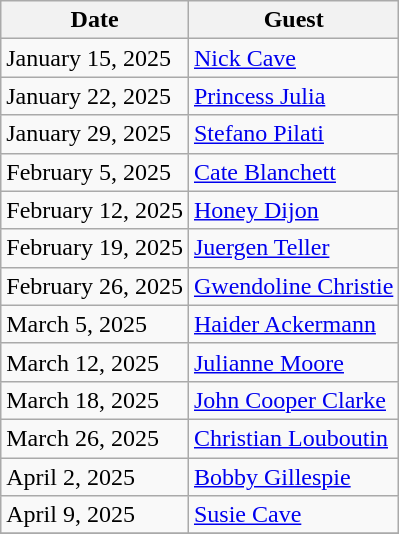<table class="wikitable">
<tr>
<th>Date</th>
<th>Guest</th>
</tr>
<tr>
<td>January 15, 2025</td>
<td><a href='#'>Nick Cave</a></td>
</tr>
<tr>
<td>January 22, 2025</td>
<td><a href='#'>Princess Julia</a></td>
</tr>
<tr>
<td>January 29, 2025</td>
<td><a href='#'>Stefano Pilati</a></td>
</tr>
<tr>
<td>February 5, 2025</td>
<td><a href='#'>Cate Blanchett</a></td>
</tr>
<tr>
<td>February 12, 2025</td>
<td><a href='#'>Honey Dijon</a></td>
</tr>
<tr>
<td>February 19, 2025</td>
<td><a href='#'>Juergen Teller</a></td>
</tr>
<tr>
<td>February 26, 2025</td>
<td><a href='#'>Gwendoline Christie</a></td>
</tr>
<tr>
<td>March 5, 2025</td>
<td><a href='#'>Haider Ackermann</a></td>
</tr>
<tr>
<td>March 12, 2025</td>
<td><a href='#'>Julianne Moore</a></td>
</tr>
<tr>
<td>March 18, 2025</td>
<td><a href='#'>John Cooper Clarke</a></td>
</tr>
<tr>
<td>March 26, 2025</td>
<td><a href='#'>Christian Louboutin</a></td>
</tr>
<tr>
<td>April 2, 2025</td>
<td><a href='#'>Bobby Gillespie</a></td>
</tr>
<tr>
<td>April 9, 2025</td>
<td><a href='#'>Susie Cave</a></td>
</tr>
<tr>
</tr>
</table>
